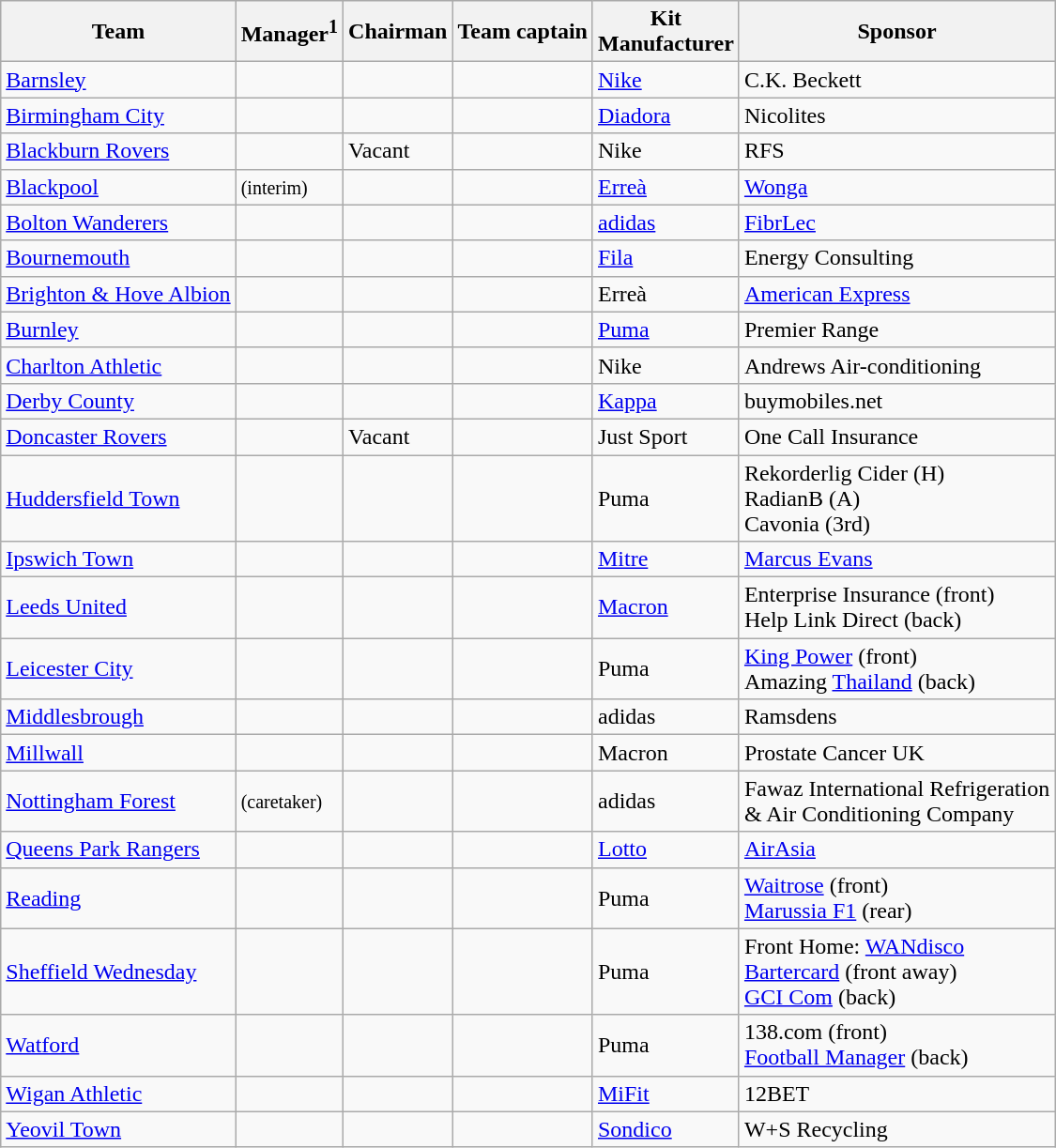<table class="wikitable sortable" style="text-align: left;">
<tr>
<th>Team</th>
<th>Manager<sup>1</sup></th>
<th>Chairman</th>
<th>Team captain</th>
<th width=40>Kit Manufacturer</th>
<th>Sponsor</th>
</tr>
<tr>
<td><a href='#'>Barnsley</a></td>
<td> </td>
<td> </td>
<td> </td>
<td><a href='#'>Nike</a></td>
<td>C.K. Beckett</td>
</tr>
<tr>
<td><a href='#'>Birmingham City</a></td>
<td> </td>
<td> </td>
<td> </td>
<td><a href='#'>Diadora</a></td>
<td>Nicolites</td>
</tr>
<tr>
<td><a href='#'>Blackburn Rovers</a></td>
<td> </td>
<td>Vacant</td>
<td> </td>
<td>Nike</td>
<td>RFS</td>
</tr>
<tr>
<td><a href='#'>Blackpool</a></td>
<td>  <small>(interim)</small></td>
<td> </td>
<td> </td>
<td><a href='#'>Erreà</a></td>
<td><a href='#'>Wonga</a></td>
</tr>
<tr>
<td><a href='#'>Bolton Wanderers</a></td>
<td> </td>
<td> </td>
<td> </td>
<td><a href='#'>adidas</a></td>
<td><a href='#'>FibrLec</a></td>
</tr>
<tr>
<td><a href='#'>Bournemouth</a></td>
<td> </td>
<td>  <br>  </td>
<td> </td>
<td><a href='#'>Fila</a></td>
<td>Energy Consulting</td>
</tr>
<tr>
<td><a href='#'>Brighton & Hove Albion</a></td>
<td> </td>
<td> </td>
<td> </td>
<td>Erreà</td>
<td><a href='#'>American Express</a></td>
</tr>
<tr>
<td><a href='#'>Burnley</a></td>
<td> </td>
<td> <br> </td>
<td> </td>
<td><a href='#'>Puma</a></td>
<td>Premier Range</td>
</tr>
<tr>
<td><a href='#'>Charlton Athletic</a></td>
<td> </td>
<td> </td>
<td> </td>
<td>Nike</td>
<td>Andrews Air-conditioning   </td>
</tr>
<tr>
<td><a href='#'>Derby County</a></td>
<td> </td>
<td> </td>
<td> </td>
<td><a href='#'>Kappa</a></td>
<td>buymobiles.net  </td>
</tr>
<tr>
<td><a href='#'>Doncaster Rovers</a></td>
<td> </td>
<td>Vacant</td>
<td> </td>
<td>Just Sport</td>
<td>One Call Insurance</td>
</tr>
<tr>
<td><a href='#'>Huddersfield Town</a></td>
<td> </td>
<td> </td>
<td> </td>
<td>Puma</td>
<td>Rekorderlig Cider (H) <br>RadianB (A) <br> Cavonia (3rd)</td>
</tr>
<tr>
<td><a href='#'>Ipswich Town</a></td>
<td> </td>
<td> </td>
<td> </td>
<td><a href='#'>Mitre</a></td>
<td><a href='#'>Marcus Evans</a>  </td>
</tr>
<tr>
<td><a href='#'>Leeds United</a></td>
<td> </td>
<td> </td>
<td> </td>
<td><a href='#'>Macron</a></td>
<td>Enterprise Insurance (front) <br> Help Link Direct (back)</td>
</tr>
<tr>
<td><a href='#'>Leicester City</a></td>
<td> </td>
<td> </td>
<td> </td>
<td>Puma</td>
<td><a href='#'>King Power</a> (front) <br> Amazing <a href='#'>Thailand</a> (back)  </td>
</tr>
<tr>
<td><a href='#'>Middlesbrough</a></td>
<td> </td>
<td> </td>
<td> </td>
<td>adidas</td>
<td>Ramsdens</td>
</tr>
<tr>
<td><a href='#'>Millwall</a></td>
<td> </td>
<td> </td>
<td> </td>
<td>Macron</td>
<td>Prostate Cancer UK</td>
</tr>
<tr>
<td><a href='#'>Nottingham Forest</a></td>
<td>  <small>(caretaker)</small></td>
<td> </td>
<td> </td>
<td>adidas</td>
<td>Fawaz International Refrigeration <br>& Air Conditioning Company</td>
</tr>
<tr>
<td><a href='#'>Queens Park Rangers</a></td>
<td> </td>
<td> </td>
<td> </td>
<td><a href='#'>Lotto</a></td>
<td><a href='#'>AirAsia</a></td>
</tr>
<tr>
<td><a href='#'>Reading</a></td>
<td> </td>
<td> </td>
<td> </td>
<td>Puma </td>
<td><a href='#'>Waitrose</a> (front) <br> <a href='#'>Marussia F1</a> (rear)</td>
</tr>
<tr>
<td><a href='#'>Sheffield Wednesday</a></td>
<td> </td>
<td> </td>
<td> </td>
<td>Puma</td>
<td>Front Home: <a href='#'>WANdisco</a> <br> <a href='#'>Bartercard</a> (front away) <br> <a href='#'>GCI Com</a> (back)</td>
</tr>
<tr>
<td><a href='#'>Watford</a></td>
<td> </td>
<td> </td>
<td>  </td>
<td>Puma</td>
<td>138.com (front) <br> <a href='#'>Football Manager</a> (back)</td>
</tr>
<tr>
<td><a href='#'>Wigan Athletic</a></td>
<td> </td>
<td> </td>
<td> </td>
<td><a href='#'>MiFit</a>  </td>
<td>12BET  </td>
</tr>
<tr>
<td><a href='#'>Yeovil Town</a></td>
<td> </td>
<td> </td>
<td> </td>
<td><a href='#'>Sondico</a></td>
<td>W+S Recycling</td>
</tr>
</table>
